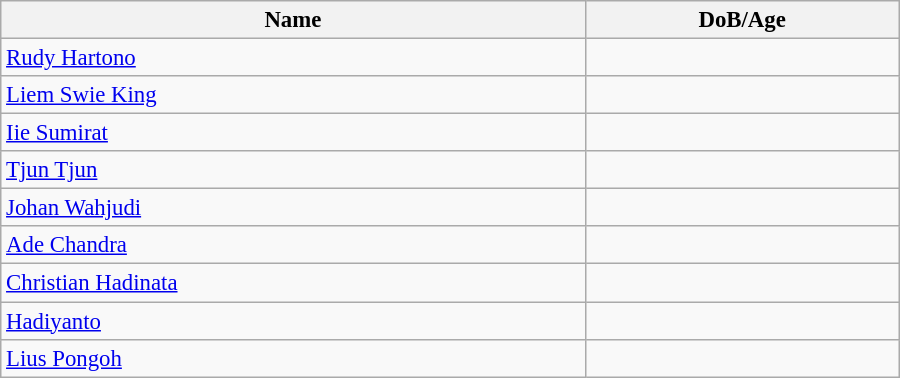<table class="wikitable" style="width:600px; font-size:95%;">
<tr>
<th align="left">Name</th>
<th align="left">DoB/Age</th>
</tr>
<tr>
<td align="left"><a href='#'>Rudy Hartono</a></td>
<td align="left"></td>
</tr>
<tr>
<td align="left"><a href='#'>Liem Swie King</a></td>
<td align="left"></td>
</tr>
<tr>
<td align="left"><a href='#'>Iie Sumirat</a></td>
<td align="left"></td>
</tr>
<tr>
<td align="left"><a href='#'>Tjun Tjun</a></td>
<td align="left"></td>
</tr>
<tr>
<td align="left"><a href='#'>Johan Wahjudi</a></td>
<td align="left"></td>
</tr>
<tr>
<td align="left"><a href='#'>Ade Chandra</a></td>
<td align="left"></td>
</tr>
<tr>
<td align="left"><a href='#'>Christian Hadinata</a></td>
<td align="left"></td>
</tr>
<tr>
<td align="left"><a href='#'>Hadiyanto</a></td>
<td align="left"></td>
</tr>
<tr>
<td align="left"><a href='#'>Lius Pongoh</a></td>
<td align="left"></td>
</tr>
</table>
